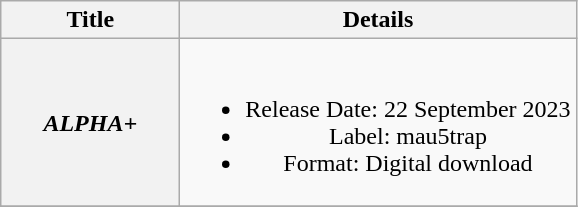<table class="wikitable plainrowheaders" style="text-align:center">
<tr>
<th style="width:7em;" scope="col">Title</th>
<th scope="col">Details</th>
</tr>
<tr>
<th scope="row"><em>ALPHA+</em></th>
<td><br><ul><li>Release Date: 22 September 2023</li><li>Label: mau5trap</li><li>Format: Digital download</li></ul></td>
</tr>
<tr>
</tr>
</table>
